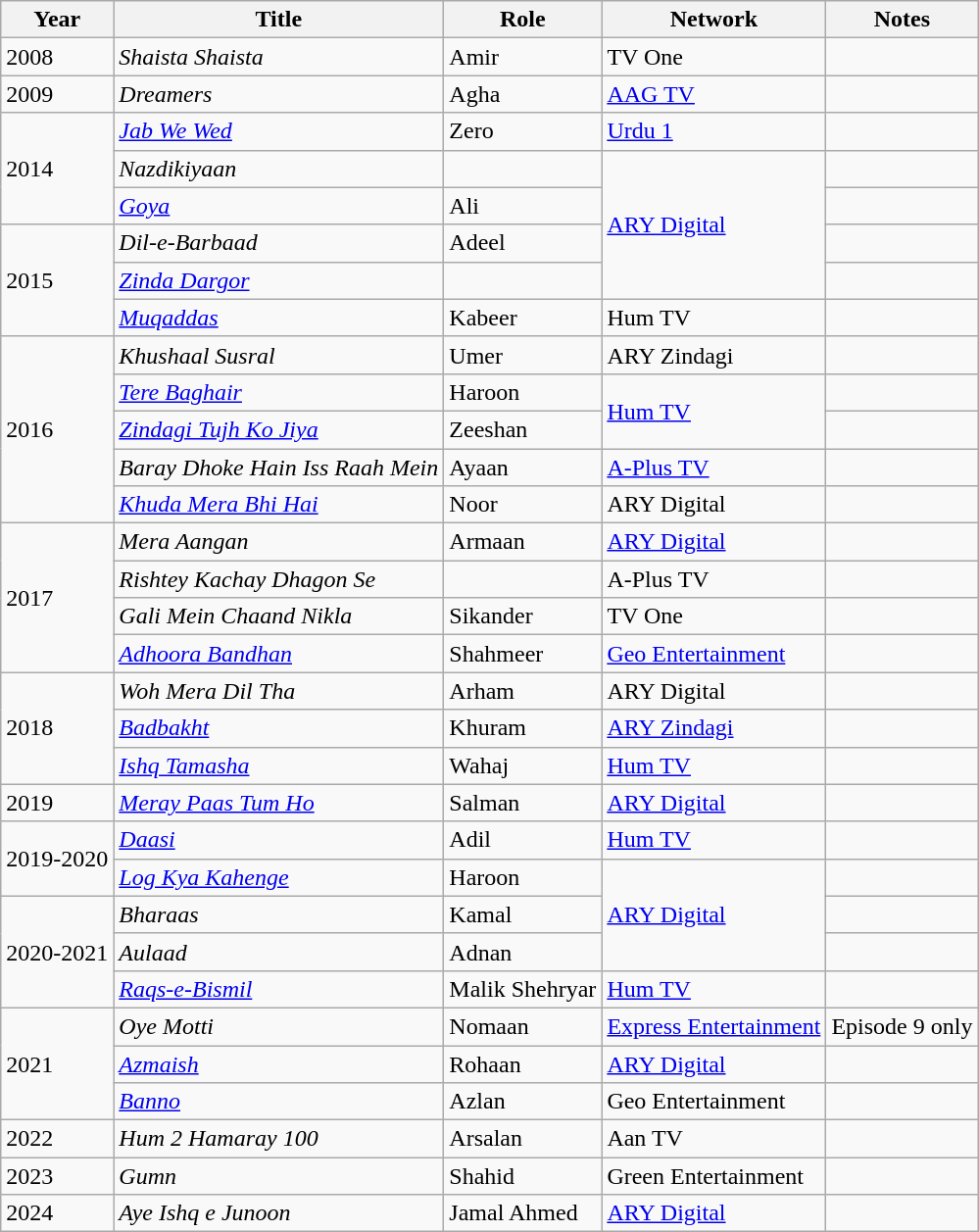<table class="wikitable sortable">
<tr>
<th>Year</th>
<th>Title</th>
<th>Role</th>
<th>Network</th>
<th>Notes</th>
</tr>
<tr>
<td>2008</td>
<td><em>Shaista Shaista</em></td>
<td>Amir</td>
<td>TV One</td>
<td></td>
</tr>
<tr>
<td>2009</td>
<td><em>Dreamers</em></td>
<td>Agha</td>
<td><a href='#'>AAG TV</a></td>
<td></td>
</tr>
<tr>
<td rowspan="3">2014</td>
<td><em><a href='#'>Jab We Wed</a></em></td>
<td>Zero</td>
<td><a href='#'>Urdu 1</a></td>
<td></td>
</tr>
<tr>
<td><em>Nazdikiyaan</em></td>
<td></td>
<td rowspan="4"><a href='#'>ARY Digital</a></td>
<td></td>
</tr>
<tr>
<td><em><a href='#'>Goya</a></em></td>
<td>Ali</td>
<td></td>
</tr>
<tr>
<td rowspan="3">2015</td>
<td><em>Dil-e-Barbaad</em></td>
<td>Adeel</td>
<td></td>
</tr>
<tr>
<td><em><a href='#'>Zinda Dargor</a></em></td>
<td></td>
<td></td>
</tr>
<tr>
<td><em><a href='#'>Muqaddas</a></em></td>
<td>Kabeer</td>
<td>Hum TV</td>
<td></td>
</tr>
<tr>
<td rowspan="5">2016</td>
<td><em>Khushaal Susral</em></td>
<td>Umer</td>
<td>ARY Zindagi</td>
<td></td>
</tr>
<tr>
<td><em><a href='#'>Tere Baghair</a></em></td>
<td>Haroon</td>
<td rowspan="2"><a href='#'>Hum TV</a></td>
<td></td>
</tr>
<tr>
<td><em><a href='#'>Zindagi Tujh Ko Jiya</a></em></td>
<td>Zeeshan</td>
<td></td>
</tr>
<tr>
<td><em>Baray Dhoke Hain Iss Raah Mein</em></td>
<td>Ayaan</td>
<td><a href='#'>A-Plus TV</a></td>
<td></td>
</tr>
<tr>
<td><em><a href='#'>Khuda Mera Bhi Hai</a></em></td>
<td>Noor</td>
<td>ARY Digital</td>
<td></td>
</tr>
<tr>
<td rowspan="4">2017</td>
<td><em>Mera Aangan</em></td>
<td>Armaan</td>
<td><a href='#'>ARY Digital</a></td>
<td></td>
</tr>
<tr>
<td><em>Rishtey Kachay Dhagon Se</em></td>
<td></td>
<td>A-Plus TV</td>
<td></td>
</tr>
<tr>
<td><em>Gali Mein Chaand Nikla</em></td>
<td>Sikander</td>
<td>TV One</td>
<td></td>
</tr>
<tr>
<td><em><a href='#'>Adhoora Bandhan</a></em></td>
<td>Shahmeer</td>
<td><a href='#'>Geo Entertainment</a></td>
<td></td>
</tr>
<tr>
<td rowspan="3">2018</td>
<td><em>Woh Mera Dil Tha</em></td>
<td>Arham</td>
<td>ARY Digital</td>
<td></td>
</tr>
<tr>
<td><em><a href='#'>Badbakht</a></em></td>
<td>Khuram</td>
<td><a href='#'>ARY Zindagi</a></td>
<td></td>
</tr>
<tr>
<td><em><a href='#'>Ishq Tamasha</a></em></td>
<td>Wahaj</td>
<td><a href='#'>Hum TV</a></td>
<td></td>
</tr>
<tr>
<td>2019</td>
<td><em><a href='#'>Meray Paas Tum Ho</a></em></td>
<td>Salman</td>
<td><a href='#'>ARY Digital</a></td>
<td></td>
</tr>
<tr>
<td rowspan="2">2019-2020</td>
<td><em><a href='#'>Daasi</a></em></td>
<td>Adil</td>
<td><a href='#'>Hum TV</a></td>
<td></td>
</tr>
<tr>
<td><em><a href='#'>Log Kya Kahenge</a></em></td>
<td>Haroon</td>
<td rowspan="3"><a href='#'>ARY Digital</a></td>
<td></td>
</tr>
<tr>
<td rowspan="3">2020-2021</td>
<td><em>Bharaas</em></td>
<td>Kamal</td>
<td></td>
</tr>
<tr>
<td><em>Aulaad</em></td>
<td>Adnan</td>
<td></td>
</tr>
<tr>
<td><em><a href='#'>Raqs-e-Bismil</a></em></td>
<td>Malik Shehryar</td>
<td><a href='#'>Hum TV</a></td>
<td></td>
</tr>
<tr>
<td rowspan="3">2021</td>
<td><em>Oye Motti</em></td>
<td>Nomaan</td>
<td><a href='#'>Express Entertainment</a></td>
<td>Episode 9 only</td>
</tr>
<tr>
<td><em><a href='#'>Azmaish</a></em></td>
<td>Rohaan</td>
<td><a href='#'>ARY Digital</a></td>
<td></td>
</tr>
<tr>
<td><em><a href='#'>Banno</a></em></td>
<td>Azlan</td>
<td>Geo Entertainment</td>
<td></td>
</tr>
<tr>
<td>2022</td>
<td><em>Hum 2 Hamaray 100</em></td>
<td>Arsalan</td>
<td>Aan TV</td>
<td></td>
</tr>
<tr>
<td>2023</td>
<td><em>Gumn</em></td>
<td>Shahid</td>
<td>Green Entertainment</td>
<td></td>
</tr>
<tr>
<td>2024</td>
<td><em>Aye Ishq e Junoon</em></td>
<td>Jamal Ahmed</td>
<td><a href='#'>ARY Digital</a></td>
<td></td>
</tr>
</table>
